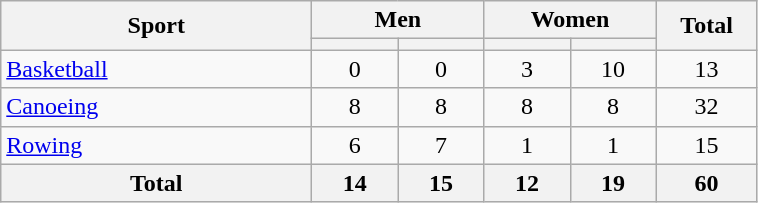<table class="wikitable" style="text-align:center;">
<tr>
<th width=200 rowspan=2>Sport</th>
<th width=100 colspan=2>Men</th>
<th width=100 colspan=2>Women</th>
<th width=60 rowspan=2>Total</th>
</tr>
<tr>
<th width=50></th>
<th width=50></th>
<th width=50></th>
<th width=50></th>
</tr>
<tr>
<td align=left><a href='#'>Basketball</a></td>
<td>0</td>
<td>0</td>
<td>3</td>
<td>10</td>
<td>13</td>
</tr>
<tr>
<td align=left><a href='#'>Canoeing</a></td>
<td>8</td>
<td>8</td>
<td>8</td>
<td>8</td>
<td>32</td>
</tr>
<tr>
<td align=left><a href='#'>Rowing</a></td>
<td>6</td>
<td>7</td>
<td>1</td>
<td>1</td>
<td>15</td>
</tr>
<tr>
<th>Total</th>
<th>14</th>
<th>15</th>
<th>12</th>
<th>19</th>
<th>60</th>
</tr>
</table>
